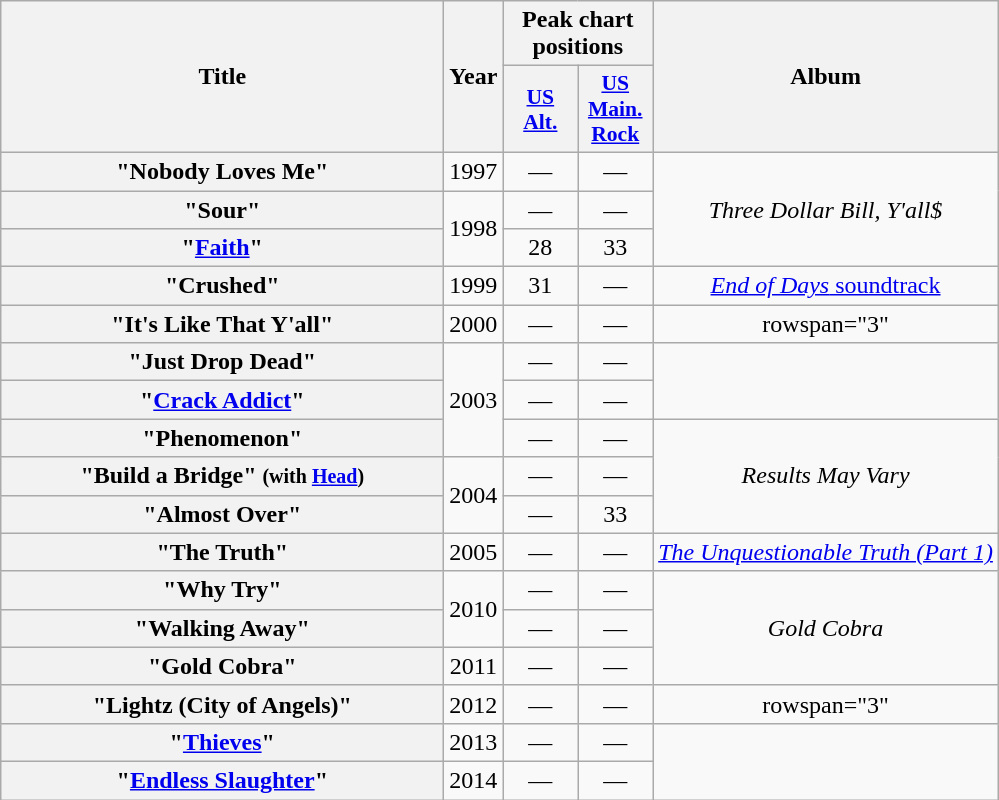<table class="wikitable plainrowheaders" style="text-align:center;">
<tr>
<th scope="col" rowspan="2" style="width:18em;">Title</th>
<th scope="col" rowspan="2">Year</th>
<th scope="col" colspan="2">Peak chart positions</th>
<th scope="col" rowspan="2">Album</th>
</tr>
<tr>
<th scope="col" style="width:3em;font-size:90%;"><a href='#'>US<br>Alt.</a><br></th>
<th scope="col" style="width:3em;font-size:90%;"><a href='#'>US<br>Main. Rock</a><br></th>
</tr>
<tr>
<th scope="row">"Nobody Loves Me"</th>
<td>1997</td>
<td>—</td>
<td>—</td>
<td rowspan="3"><em>Three Dollar Bill, Y'all$</em></td>
</tr>
<tr>
<th scope="row">"Sour"</th>
<td rowspan="2">1998</td>
<td>—</td>
<td>—</td>
</tr>
<tr>
<th scope="row">"<a href='#'>Faith</a>"</th>
<td>28</td>
<td>33</td>
</tr>
<tr>
<th scope="row">"Crushed"</th>
<td>1999</td>
<td>31</td>
<td>—</td>
<td><a href='#'><em>End of Days</em> soundtrack</a></td>
</tr>
<tr>
<th scope="row">"It's Like That Y'all"</th>
<td>2000</td>
<td>—</td>
<td>—</td>
<td>rowspan="3" </td>
</tr>
<tr>
<th scope="row">"Just Drop Dead"</th>
<td rowspan="3">2003</td>
<td>—</td>
<td>—</td>
</tr>
<tr>
<th scope="row">"<a href='#'>Crack Addict</a>"</th>
<td>—</td>
<td>—</td>
</tr>
<tr>
<th scope="row">"Phenomenon"</th>
<td>—</td>
<td>—</td>
<td rowspan="3"><em>Results May Vary</em></td>
</tr>
<tr>
<th scope="row">"Build a Bridge" <small>(with <a href='#'>Head</a>)</small></th>
<td rowspan="2">2004</td>
<td>—</td>
<td>—</td>
</tr>
<tr>
<th scope="row">"Almost Over"</th>
<td>—</td>
<td>33</td>
</tr>
<tr>
<th scope="row">"The Truth"</th>
<td>2005</td>
<td>—</td>
<td>—</td>
<td><em><a href='#'>The Unquestionable Truth (Part 1)</a></em></td>
</tr>
<tr>
<th scope="row">"Why Try"</th>
<td rowspan="2">2010</td>
<td>—</td>
<td>—</td>
<td rowspan="3"><em>Gold Cobra</em></td>
</tr>
<tr>
<th scope="row">"Walking Away"</th>
<td>—</td>
<td>—</td>
</tr>
<tr>
<th scope="row">"Gold Cobra"</th>
<td>2011</td>
<td>—</td>
<td>—</td>
</tr>
<tr>
<th scope="row">"Lightz (City of Angels)"</th>
<td>2012</td>
<td>—</td>
<td>—</td>
<td>rowspan="3" </td>
</tr>
<tr>
<th scope="row">"<a href='#'>Thieves</a>"</th>
<td>2013</td>
<td>—</td>
<td>—</td>
</tr>
<tr>
<th scope="row">"<a href='#'>Endless Slaughter</a>"</th>
<td>2014</td>
<td>—</td>
<td>—</td>
</tr>
</table>
